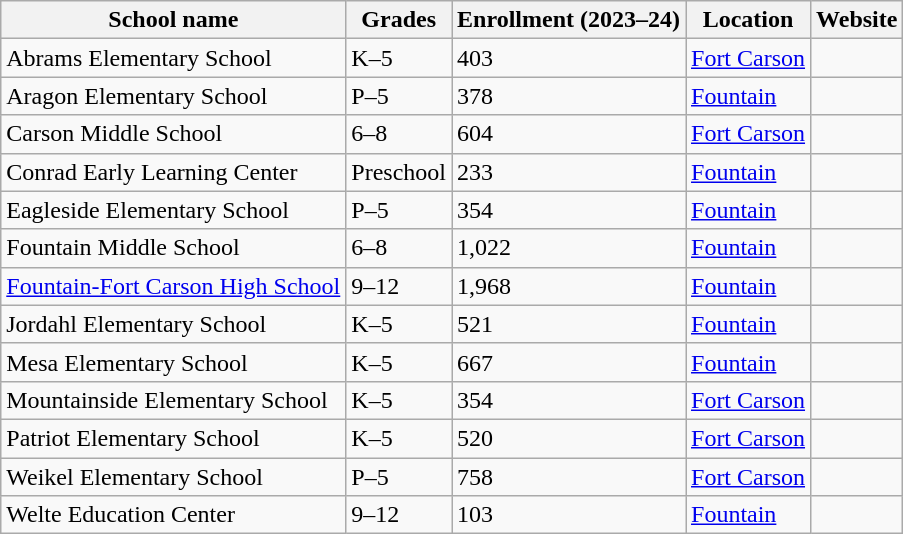<table class="wikitable sortable">
<tr>
<th>School name</th>
<th>Grades</th>
<th>Enrollment (2023–24)</th>
<th>Location</th>
<th>Website</th>
</tr>
<tr>
<td>Abrams Elementary School</td>
<td>K–5</td>
<td>403</td>
<td><a href='#'>Fort Carson</a></td>
<td></td>
</tr>
<tr>
<td>Aragon Elementary School</td>
<td>P–5</td>
<td>378</td>
<td><a href='#'>Fountain</a></td>
<td></td>
</tr>
<tr>
<td>Carson Middle School</td>
<td>6–8</td>
<td>604</td>
<td><a href='#'>Fort Carson</a></td>
<td></td>
</tr>
<tr>
<td>Conrad Early Learning Center</td>
<td>Preschool</td>
<td>233</td>
<td><a href='#'>Fountain</a></td>
<td></td>
</tr>
<tr>
<td>Eagleside Elementary School</td>
<td>P–5</td>
<td>354</td>
<td><a href='#'>Fountain</a></td>
<td></td>
</tr>
<tr>
<td>Fountain Middle School</td>
<td>6–8</td>
<td>1,022</td>
<td><a href='#'>Fountain</a></td>
<td></td>
</tr>
<tr>
<td><a href='#'>Fountain-Fort Carson High School</a></td>
<td>9–12</td>
<td>1,968</td>
<td><a href='#'>Fountain</a></td>
<td></td>
</tr>
<tr>
<td>Jordahl Elementary School</td>
<td>K–5</td>
<td>521</td>
<td><a href='#'>Fountain</a></td>
<td></td>
</tr>
<tr>
<td>Mesa Elementary School</td>
<td>K–5</td>
<td>667</td>
<td><a href='#'>Fountain</a></td>
<td></td>
</tr>
<tr>
<td>Mountainside Elementary School</td>
<td>K–5</td>
<td>354</td>
<td><a href='#'>Fort Carson</a></td>
<td></td>
</tr>
<tr>
<td>Patriot Elementary School</td>
<td>K–5</td>
<td>520</td>
<td><a href='#'>Fort Carson</a></td>
<td></td>
</tr>
<tr>
<td>Weikel Elementary School</td>
<td>P–5</td>
<td>758</td>
<td><a href='#'>Fort Carson</a></td>
<td></td>
</tr>
<tr>
<td>Welte Education Center</td>
<td>9–12</td>
<td>103</td>
<td><a href='#'>Fountain</a></td>
<td></td>
</tr>
</table>
